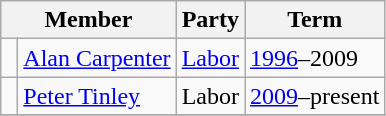<table class="wikitable">
<tr>
<th colspan="2">Member</th>
<th>Party</th>
<th>Term</th>
</tr>
<tr>
<td> </td>
<td><a href='#'>Alan Carpenter</a></td>
<td><a href='#'>Labor</a></td>
<td><a href='#'>1996</a>–2009</td>
</tr>
<tr>
<td> </td>
<td><a href='#'>Peter Tinley</a></td>
<td>Labor</td>
<td><a href='#'>2009</a>–present</td>
</tr>
<tr>
</tr>
</table>
